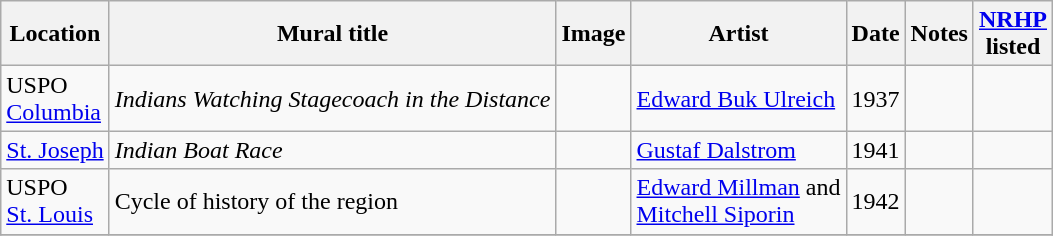<table class="wikitable sortable">
<tr>
<th>Location</th>
<th>Mural title</th>
<th>Image</th>
<th>Artist</th>
<th>Date</th>
<th>Notes</th>
<th><a href='#'>NRHP</a><br>listed</th>
</tr>
<tr>
<td>USPO<br> <a href='#'>Columbia</a></td>
<td><em>Indians Watching Stagecoach in the Distance</em></td>
<td></td>
<td><a href='#'>Edward Buk Ulreich</a></td>
<td>1937</td>
<td></td>
<td></td>
</tr>
<tr>
<td><a href='#'>St. Joseph</a></td>
<td><em>Indian Boat Race</em></td>
<td></td>
<td><a href='#'>Gustaf Dalstrom</a></td>
<td>1941</td>
<td></td>
<td></td>
</tr>
<tr>
<td>USPO<br><a href='#'>St. Louis</a></td>
<td>Cycle of history of the region</td>
<td></td>
<td><a href='#'>Edward Millman</a> and <br><a href='#'>Mitchell Siporin</a></td>
<td>1942</td>
<td></td>
<td></td>
</tr>
<tr>
</tr>
</table>
